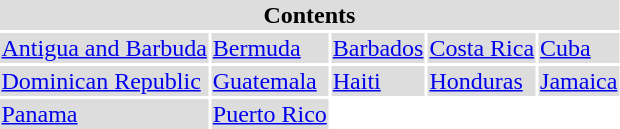<table>
<tr>
<th style="background:#dddddd;" align=center colspan=5>Contents</th>
</tr>
<tr>
<td style="background:#dddddd;"><a href='#'>Antigua and Barbuda</a></td>
<td style="background:#dddddd;"><a href='#'>Bermuda</a></td>
<td style="background:#dddddd;"><a href='#'>Barbados</a></td>
<td style="background:#dddddd;"><a href='#'>Costa Rica</a></td>
<td style="background:#dddddd;"><a href='#'>Cuba</a></td>
</tr>
<tr>
<td style="background:#dddddd;"><a href='#'>Dominican Republic</a></td>
<td style="background:#dddddd;"><a href='#'>Guatemala</a></td>
<td style="background:#dddddd;"><a href='#'>Haiti</a></td>
<td style="background:#dddddd;"><a href='#'>Honduras</a></td>
<td style="background:#dddddd;"><a href='#'>Jamaica</a></td>
</tr>
<tr>
<td style="background:#dddddd;"><a href='#'>Panama</a></td>
<td style="background:#dddddd;"><a href='#'>Puerto Rico</a></td>
<td colspan="5"; align="center"></td>
</tr>
</table>
